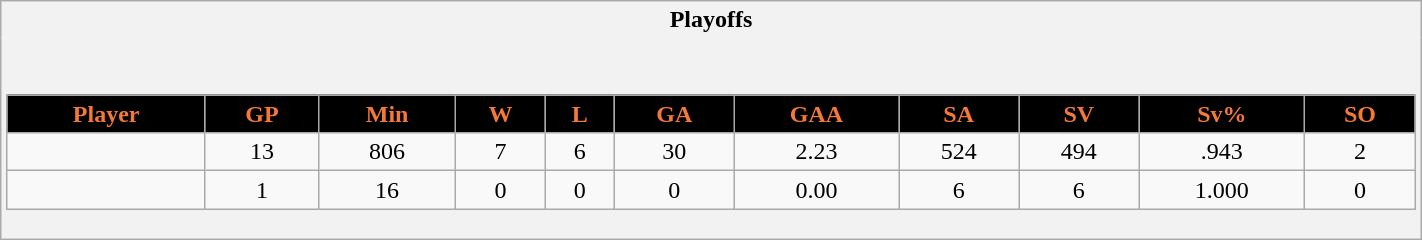<table class="wikitable" style="border: 1px solid #aaa;" width="75%">
<tr>
<th style="border: 0;">Playoffs</th>
</tr>
<tr>
<td style="background: #f2f2f2; border: 0; text-align: center;"><br><table class="wikitable sortable" width="100%">
<tr align="center" bgcolor="#dddddd">
<th style="background:black;color:#F47937;">Player</th>
<th style="background:black;color:#F47937;">GP</th>
<th style="background:black;color:#F47937;">Min</th>
<th style="background:black;color:#F47937;">W</th>
<th style="background:black;color:#F47937;">L</th>
<th style="background:black;color:#F47937;">GA</th>
<th style="background:black;color:#F47937;">GAA</th>
<th style="background:black;color:#F47937;">SA</th>
<th style="background:black;color:#F47937;">SV</th>
<th style="background:black;color:#F47937;">Sv%</th>
<th style="background:black;color:#F47937;">SO</th>
</tr>
<tr align=center>
<td></td>
<td>13</td>
<td>806</td>
<td>7</td>
<td>6</td>
<td>30</td>
<td>2.23</td>
<td>524</td>
<td>494</td>
<td>.943</td>
<td>2</td>
</tr>
<tr align=center>
<td></td>
<td>1</td>
<td>16</td>
<td>0</td>
<td>0</td>
<td>0</td>
<td>0.00</td>
<td>6</td>
<td>6</td>
<td>1.000</td>
<td>0</td>
</tr>
</table>
</td>
</tr>
</table>
